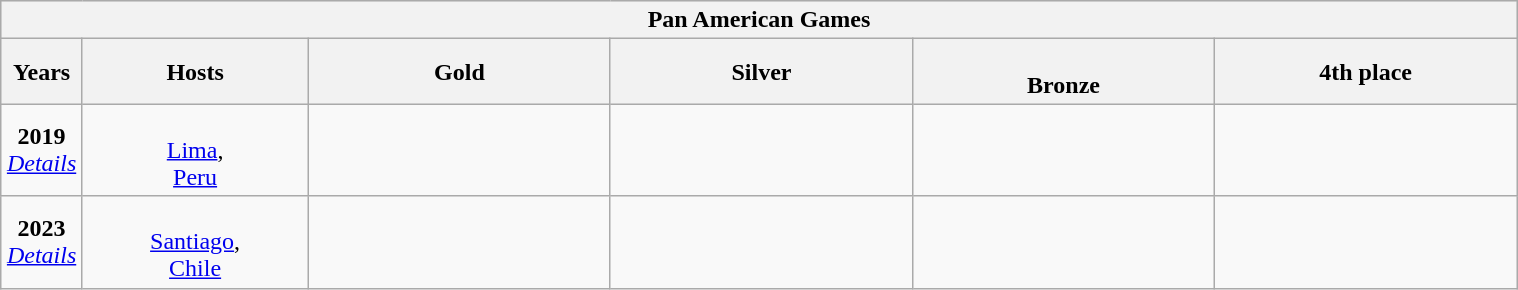<table class="wikitable sortable toccolours" border="1" cellpadding="2" style="border-collapse: collapse; text-align: center; width: 80%; margin: 0 auto;">
<tr style= "background: #e2e2e2;">
<th colspan=6 width=100%>Pan American Games</th>
</tr>
<tr style="background: #efefef;">
<th width=5%>Years</th>
<th width=15%>Hosts</th>
<th width=20%> Gold</th>
<th width=20%> Silver</th>
<th width=20%><br>Bronze</th>
<th width=20%>4th place</th>
</tr>
<tr align=center>
<td><strong>2019</strong><br><em><a href='#'>Details</a></em></td>
<td><br><a href='#'>Lima</a>,<br> <a href='#'>Peru</a></td>
<td><strong></strong></td>
<td></td>
<td></td>
<td></td>
</tr>
<tr align=center>
<td><strong>2023</strong><br><em><a href='#'>Details</a></em></td>
<td><br><a href='#'>Santiago</a>,<br> <a href='#'>Chile</a></td>
<td><strong></strong></td>
<td></td>
<td></td>
<td></td>
</tr>
</table>
